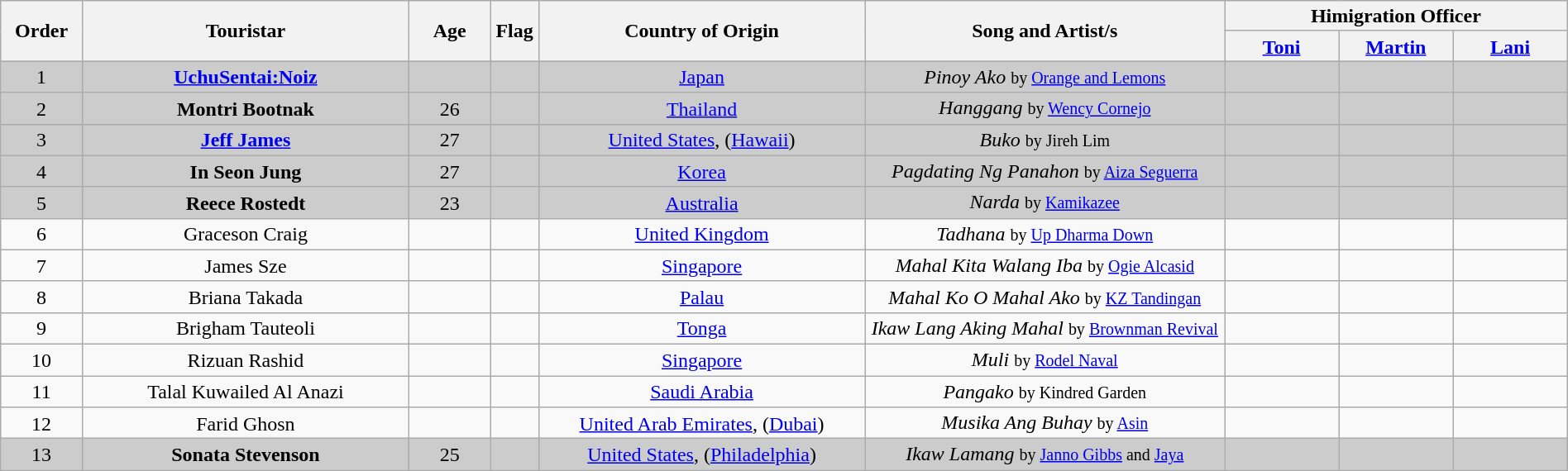<table class="wikitable" style="text-align:center; line-height:17px; width:100%;">
<tr>
<th scope="col" rowspan="2" width="05%">Order</th>
<th scope="col" rowspan="2" width="20%">Touristar</th>
<th scope="col" rowspan="2" width="05%">Age</th>
<th scope="col" rowspan="2" width="02%">Flag</th>
<th scope="col" rowspan="2" width="20%">Country of Origin</th>
<th scope="col" rowspan="2" width="22%">Song and Artist/s</th>
<th scope="col" colspan="3" width="28%">Himigration Officer</th>
</tr>
<tr>
<th width="07%"><a href='#'>Toni</a></th>
<th width="07%"><a href='#'>Martin</a></th>
<th width="07%"><a href='#'>Lani</a></th>
</tr>
<tr style="background:#CCCCCC;">
<td>1</td>
<td><strong><a href='#'>UchuSentai:Noiz</a></strong></td>
<td></td>
<td></td>
<td><a href='#'>Japan</a></td>
<td><em>Pinoy Ako</em> <small>by <a href='#'>Orange and Lemons</a></small></td>
<td></td>
<td></td>
<td></td>
</tr>
<tr style="background:#CCCCCC;">
<td>2</td>
<td><strong>Montri Bootnak</strong></td>
<td>26</td>
<td></td>
<td><a href='#'>Thailand</a></td>
<td><em>Hanggang</em> <small>by <a href='#'>Wency Cornejo</a></small></td>
<td></td>
<td></td>
<td></td>
</tr>
<tr style="background:#CCCCCC;">
<td>3</td>
<td><strong><a href='#'>Jeff James</a></strong></td>
<td>27</td>
<td></td>
<td><a href='#'>United States</a>, (<a href='#'>Hawaii</a>)</td>
<td><em>Buko</em> <small>by Jireh Lim</small></td>
<td></td>
<td></td>
<td></td>
</tr>
<tr style="background:#CCCCCC;">
<td>4</td>
<td><strong>In Seon Jung</strong></td>
<td>27</td>
<td></td>
<td><a href='#'>Korea</a></td>
<td><em>Pagdating Ng Panahon</em> <small>by <a href='#'>Aiza Seguerra</a></small></td>
<td></td>
<td></td>
<td></td>
</tr>
<tr style="background:#CCCCCC;">
<td>5</td>
<td><strong>Reece Rostedt</strong></td>
<td>23</td>
<td></td>
<td><a href='#'>Australia</a></td>
<td><em>Narda</em> <small>by <a href='#'>Kamikazee</a></small></td>
<td></td>
<td></td>
<td></td>
</tr>
<tr>
<td>6</td>
<td>Graceson Craig</td>
<td></td>
<td></td>
<td><a href='#'>United Kingdom</a></td>
<td><em>Tadhana</em> <small>by <a href='#'>Up Dharma Down</a></small></td>
<td></td>
<td></td>
<td></td>
</tr>
<tr>
<td>7</td>
<td>James Sze</td>
<td></td>
<td></td>
<td><a href='#'>Singapore</a></td>
<td><em>Mahal Kita Walang Iba</em> <small>by <a href='#'>Ogie Alcasid</a></small></td>
<td></td>
<td></td>
<td></td>
</tr>
<tr>
<td>8</td>
<td>Briana Takada</td>
<td></td>
<td></td>
<td><a href='#'>Palau</a></td>
<td><em>Mahal Ko O Mahal Ako</em> <small>by <a href='#'>KZ Tandingan</a></small></td>
<td></td>
<td></td>
<td></td>
</tr>
<tr>
<td>9</td>
<td>Brigham Tauteoli</td>
<td></td>
<td></td>
<td><a href='#'>Tonga</a></td>
<td><em>Ikaw Lang Aking Mahal</em> <small>by <a href='#'>Brownman Revival</a></small></td>
<td></td>
<td></td>
<td></td>
</tr>
<tr>
<td>10</td>
<td>Rizuan Rashid</td>
<td></td>
<td></td>
<td><a href='#'>Singapore</a></td>
<td><em>Muli</em> <small>by <a href='#'>Rodel Naval</a></small></td>
<td></td>
<td></td>
<td></td>
</tr>
<tr>
<td>11</td>
<td>Talal Kuwailed Al Anazi</td>
<td></td>
<td></td>
<td><a href='#'>Saudi Arabia</a></td>
<td><em>Pangako</em> <small>by Kindred Garden</small></td>
<td></td>
<td></td>
<td></td>
</tr>
<tr>
<td>12</td>
<td>Farid Ghosn</td>
<td></td>
<td></td>
<td><a href='#'>United Arab Emirates</a>, (<a href='#'>Dubai</a>)</td>
<td><em>Musika Ang Buhay</em> <small>by <a href='#'>Asin</a></small></td>
<td></td>
<td></td>
<td></td>
</tr>
<tr style="background:#CCCCCC;">
<td>13</td>
<td><strong>Sonata Stevenson</strong></td>
<td>25</td>
<td></td>
<td><a href='#'>United States</a>, (<a href='#'>Philadelphia</a>)</td>
<td><em>Ikaw Lamang</em> <small>by <a href='#'>Janno Gibbs</a> and <a href='#'>Jaya</a></small></td>
<td></td>
<td></td>
<td></td>
</tr>
</table>
